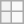<table class=wikitable>
<tr>
<th></th>
<td></td>
</tr>
<tr>
<th></th>
<td></td>
</tr>
</table>
